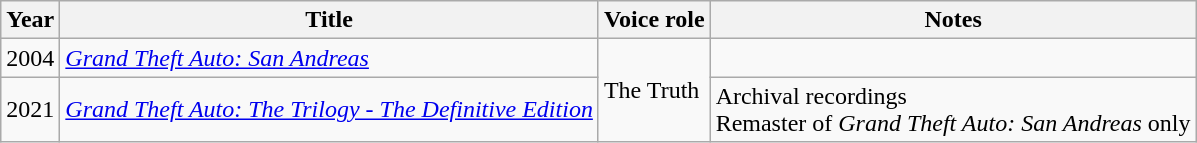<table class="wikitable sortable">
<tr>
<th>Year</th>
<th>Title</th>
<th class="unsortable">Voice role</th>
<th>Notes</th>
</tr>
<tr>
<td>2004</td>
<td><em><a href='#'>Grand Theft Auto: San Andreas</a></em></td>
<td rowspan="2">The Truth</td>
<td></td>
</tr>
<tr>
<td>2021</td>
<td><em><a href='#'>Grand Theft Auto: The Trilogy - The Definitive Edition</a></em></td>
<td>Archival recordings<br>Remaster of <em>Grand Theft Auto: San Andreas</em> only</td>
</tr>
</table>
